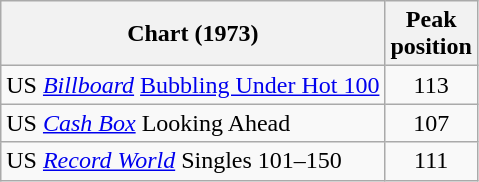<table class="wikitable">
<tr>
<th>Chart (1973)</th>
<th>Peak<br>position</th>
</tr>
<tr>
<td>US <em><a href='#'>Billboard</a></em> <a href='#'>Bubbling Under Hot 100</a></td>
<td align="center">113</td>
</tr>
<tr>
<td>US <em><a href='#'>Cash Box</a></em> Looking Ahead</td>
<td align="center">107</td>
</tr>
<tr>
<td>US <em><a href='#'>Record World</a></em> Singles 101–150</td>
<td align="center">111</td>
</tr>
</table>
